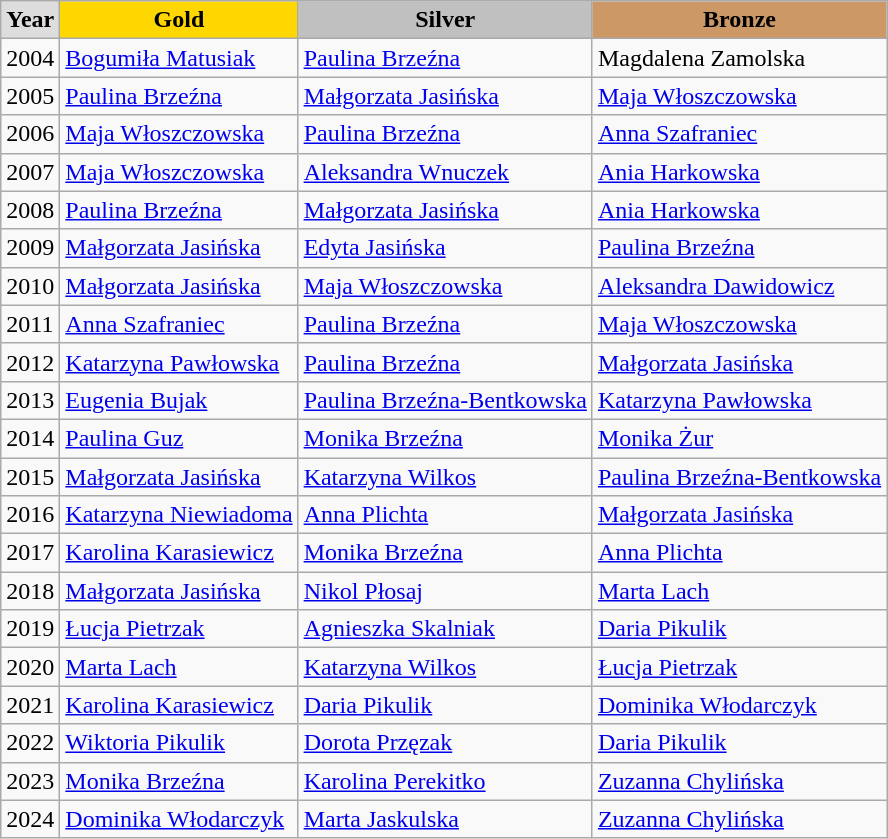<table class="wikitable" style="text-align:left;">
<tr>
<td style="background:#DDDDDD; font-weight:bold; text-align:center;">Year</td>
<td style="background:gold; font-weight:bold; text-align:center;">Gold</td>
<td style="background:silver; font-weight:bold; text-align:center;">Silver</td>
<td style="background:#cc9966; font-weight:bold; text-align:center;">Bronze</td>
</tr>
<tr>
<td>2004</td>
<td><a href='#'>Bogumiła Matusiak</a></td>
<td><a href='#'>Paulina Brzeźna</a></td>
<td>Magdalena Zamolska</td>
</tr>
<tr>
<td>2005</td>
<td><a href='#'>Paulina Brzeźna</a></td>
<td><a href='#'>Małgorzata Jasińska</a></td>
<td><a href='#'>Maja Włoszczowska</a></td>
</tr>
<tr>
<td>2006</td>
<td><a href='#'>Maja Włoszczowska</a></td>
<td><a href='#'>Paulina Brzeźna</a></td>
<td><a href='#'>Anna Szafraniec</a></td>
</tr>
<tr>
<td>2007</td>
<td><a href='#'>Maja Włoszczowska</a></td>
<td><a href='#'>Aleksandra Wnuczek</a></td>
<td><a href='#'>Ania Harkowska</a></td>
</tr>
<tr>
<td>2008</td>
<td><a href='#'>Paulina Brzeźna</a></td>
<td><a href='#'>Małgorzata Jasińska</a></td>
<td><a href='#'>Ania Harkowska</a></td>
</tr>
<tr>
<td>2009</td>
<td><a href='#'>Małgorzata Jasińska</a></td>
<td><a href='#'>Edyta Jasińska</a></td>
<td><a href='#'>Paulina Brzeźna</a></td>
</tr>
<tr>
<td>2010</td>
<td><a href='#'>Małgorzata Jasińska</a></td>
<td><a href='#'>Maja Włoszczowska</a></td>
<td><a href='#'>Aleksandra Dawidowicz</a></td>
</tr>
<tr>
<td>2011</td>
<td><a href='#'>Anna Szafraniec</a></td>
<td><a href='#'>Paulina Brzeźna</a></td>
<td><a href='#'>Maja Włoszczowska</a></td>
</tr>
<tr>
<td>2012</td>
<td><a href='#'>Katarzyna Pawłowska</a></td>
<td><a href='#'>Paulina Brzeźna</a></td>
<td><a href='#'>Małgorzata Jasińska</a></td>
</tr>
<tr>
<td>2013</td>
<td><a href='#'>Eugenia Bujak</a></td>
<td><a href='#'>Paulina Brzeźna-Bentkowska</a></td>
<td><a href='#'>Katarzyna Pawłowska</a></td>
</tr>
<tr>
<td>2014</td>
<td><a href='#'>Paulina Guz</a></td>
<td><a href='#'>Monika Brzeźna</a></td>
<td><a href='#'>Monika Żur</a></td>
</tr>
<tr>
<td>2015</td>
<td><a href='#'>Małgorzata Jasińska</a></td>
<td><a href='#'>Katarzyna Wilkos</a></td>
<td><a href='#'>Paulina Brzeźna-Bentkowska</a></td>
</tr>
<tr>
<td>2016</td>
<td><a href='#'>Katarzyna Niewiadoma</a></td>
<td><a href='#'>Anna Plichta</a></td>
<td><a href='#'>Małgorzata Jasińska</a></td>
</tr>
<tr>
<td>2017</td>
<td><a href='#'>Karolina Karasiewicz</a></td>
<td><a href='#'>Monika Brzeźna</a></td>
<td><a href='#'>Anna Plichta</a></td>
</tr>
<tr>
<td>2018</td>
<td><a href='#'>Małgorzata Jasińska</a></td>
<td><a href='#'>Nikol Płosaj</a></td>
<td><a href='#'>Marta Lach</a></td>
</tr>
<tr>
<td>2019</td>
<td><a href='#'>Łucja Pietrzak</a></td>
<td><a href='#'>Agnieszka Skalniak</a></td>
<td><a href='#'>Daria Pikulik</a></td>
</tr>
<tr>
<td>2020</td>
<td><a href='#'>Marta Lach</a></td>
<td><a href='#'>Katarzyna Wilkos</a></td>
<td><a href='#'>Łucja Pietrzak</a></td>
</tr>
<tr>
<td>2021</td>
<td><a href='#'>Karolina Karasiewicz</a></td>
<td><a href='#'>Daria Pikulik</a></td>
<td><a href='#'>Dominika Włodarczyk</a></td>
</tr>
<tr>
<td>2022</td>
<td><a href='#'>Wiktoria Pikulik</a></td>
<td><a href='#'>Dorota Przęzak</a></td>
<td><a href='#'>Daria Pikulik</a></td>
</tr>
<tr>
<td>2023</td>
<td><a href='#'>Monika Brzeźna</a></td>
<td><a href='#'>Karolina Perekitko</a></td>
<td><a href='#'>Zuzanna Chylińska</a></td>
</tr>
<tr>
<td>2024</td>
<td><a href='#'>Dominika Włodarczyk</a></td>
<td><a href='#'>Marta Jaskulska</a></td>
<td><a href='#'>Zuzanna Chylińska</a></td>
</tr>
</table>
